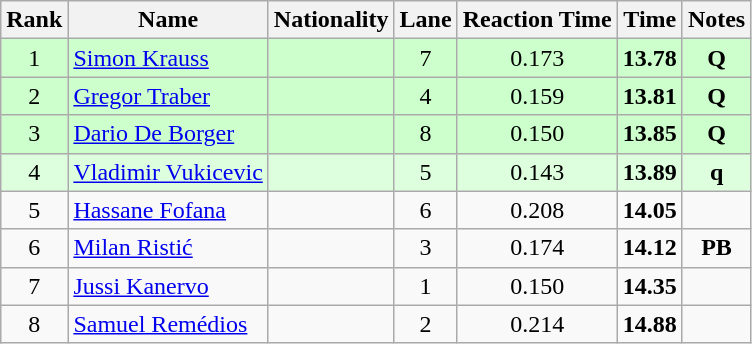<table class="wikitable sortable" style="text-align:center">
<tr>
<th>Rank</th>
<th>Name</th>
<th>Nationality</th>
<th>Lane</th>
<th>Reaction Time</th>
<th>Time</th>
<th>Notes</th>
</tr>
<tr bgcolor=ccffcc>
<td>1</td>
<td align=left><a href='#'>Simon Krauss</a></td>
<td align=left></td>
<td>7</td>
<td>0.173</td>
<td><strong>13.78</strong></td>
<td><strong>Q</strong></td>
</tr>
<tr bgcolor=ccffcc>
<td>2</td>
<td align=left><a href='#'>Gregor Traber</a></td>
<td align=left></td>
<td>4</td>
<td>0.159</td>
<td><strong>13.81</strong></td>
<td><strong>Q</strong></td>
</tr>
<tr bgcolor=ccffcc>
<td>3</td>
<td align=left><a href='#'>Dario De Borger</a></td>
<td align=left></td>
<td>8</td>
<td>0.150</td>
<td><strong>13.85</strong></td>
<td><strong>Q</strong></td>
</tr>
<tr bgcolor=ddffdd>
<td>4</td>
<td align=left><a href='#'>Vladimir Vukicevic</a></td>
<td align=left></td>
<td>5</td>
<td>0.143</td>
<td><strong>13.89</strong></td>
<td><strong>q</strong></td>
</tr>
<tr>
<td>5</td>
<td align=left><a href='#'>Hassane Fofana</a></td>
<td align=left></td>
<td>6</td>
<td>0.208</td>
<td><strong>14.05</strong></td>
<td></td>
</tr>
<tr>
<td>6</td>
<td align=left><a href='#'>Milan Ristić</a></td>
<td align=left></td>
<td>3</td>
<td>0.174</td>
<td><strong>14.12</strong></td>
<td><strong>PB</strong></td>
</tr>
<tr>
<td>7</td>
<td align=left><a href='#'>Jussi Kanervo</a></td>
<td align=left></td>
<td>1</td>
<td>0.150</td>
<td><strong>14.35</strong></td>
<td></td>
</tr>
<tr>
<td>8</td>
<td align=left><a href='#'>Samuel Remédios</a></td>
<td align=left></td>
<td>2</td>
<td>0.214</td>
<td><strong>14.88</strong></td>
<td></td>
</tr>
</table>
